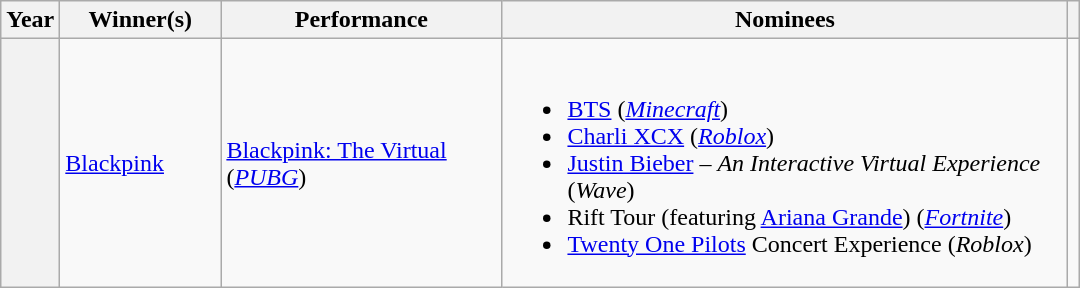<table class="wikitable sortable">
<tr>
<th scope="col">Year</th>
<th scope="col" style="width:100px;">Winner(s)</th>
<th scope="col" style="width:180px;">Performance</th>
<th scope="col" style="width:370px;">Nominees</th>
<th scope="col" class="unsortable"></th>
</tr>
<tr>
<th scope="row"></th>
<td><a href='#'>Blackpink</a></td>
<td><a href='#'>Blackpink: The Virtual</a> (<a href='#'><em>PUBG</em></a>)</td>
<td><br><ul><li><a href='#'>BTS</a> (<em><a href='#'>Minecraft</a></em>)</li><li><a href='#'>Charli XCX</a> (<em><a href='#'>Roblox</a></em>)</li><li><a href='#'>Justin Bieber</a> – <em>An Interactive Virtual Experience</em> (<em>Wave</em>)</li><li>Rift Tour (featuring <a href='#'>Ariana Grande</a>) (<em><a href='#'>Fortnite</a></em>)</li><li><a href='#'>Twenty One Pilots</a> Concert Experience (<em>Roblox</em>)</li></ul></td>
<td align="center"></td>
</tr>
</table>
